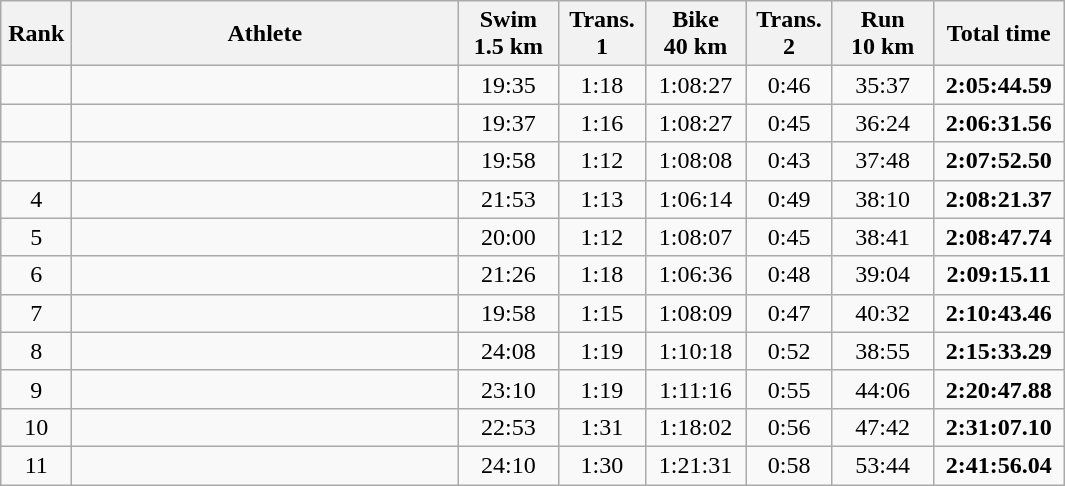<table class=wikitable style="text-align:center">
<tr>
<th width=40>Rank</th>
<th width=250>Athlete</th>
<th width=60>Swim<br>1.5 km</th>
<th width=50>Trans. 1</th>
<th width=60>Bike<br>40 km</th>
<th width=50>Trans. 2</th>
<th width=60>Run<br>10 km</th>
<th width=80>Total time</th>
</tr>
<tr>
<td></td>
<td align=left></td>
<td>19:35</td>
<td>1:18</td>
<td>1:08:27</td>
<td>0:46</td>
<td>35:37</td>
<td><strong>2:05:44.59</strong></td>
</tr>
<tr>
<td></td>
<td align=left></td>
<td>19:37</td>
<td>1:16</td>
<td>1:08:27</td>
<td>0:45</td>
<td>36:24</td>
<td><strong>2:06:31.56</strong></td>
</tr>
<tr>
<td></td>
<td align=left></td>
<td>19:58</td>
<td>1:12</td>
<td>1:08:08</td>
<td>0:43</td>
<td>37:48</td>
<td><strong>2:07:52.50</strong></td>
</tr>
<tr>
<td>4</td>
<td align=left></td>
<td>21:53</td>
<td>1:13</td>
<td>1:06:14</td>
<td>0:49</td>
<td>38:10</td>
<td><strong>2:08:21.37</strong></td>
</tr>
<tr>
<td>5</td>
<td align=left></td>
<td>20:00</td>
<td>1:12</td>
<td>1:08:07</td>
<td>0:45</td>
<td>38:41</td>
<td><strong>2:08:47.74</strong></td>
</tr>
<tr>
<td>6</td>
<td align=left></td>
<td>21:26</td>
<td>1:18</td>
<td>1:06:36</td>
<td>0:48</td>
<td>39:04</td>
<td><strong>2:09:15.11</strong></td>
</tr>
<tr>
<td>7</td>
<td align=left></td>
<td>19:58</td>
<td>1:15</td>
<td>1:08:09</td>
<td>0:47</td>
<td>40:32</td>
<td><strong>2:10:43.46</strong></td>
</tr>
<tr>
<td>8</td>
<td align=left></td>
<td>24:08</td>
<td>1:19</td>
<td>1:10:18</td>
<td>0:52</td>
<td>38:55</td>
<td><strong>2:15:33.29</strong></td>
</tr>
<tr>
<td>9</td>
<td align=left></td>
<td>23:10</td>
<td>1:19</td>
<td>1:11:16</td>
<td>0:55</td>
<td>44:06</td>
<td><strong>2:20:47.88</strong></td>
</tr>
<tr>
<td>10</td>
<td align=left></td>
<td>22:53</td>
<td>1:31</td>
<td>1:18:02</td>
<td>0:56</td>
<td>47:42</td>
<td><strong>2:31:07.10</strong></td>
</tr>
<tr>
<td>11</td>
<td align=left></td>
<td>24:10</td>
<td>1:30</td>
<td>1:21:31</td>
<td>0:58</td>
<td>53:44</td>
<td><strong>2:41:56.04</strong></td>
</tr>
</table>
